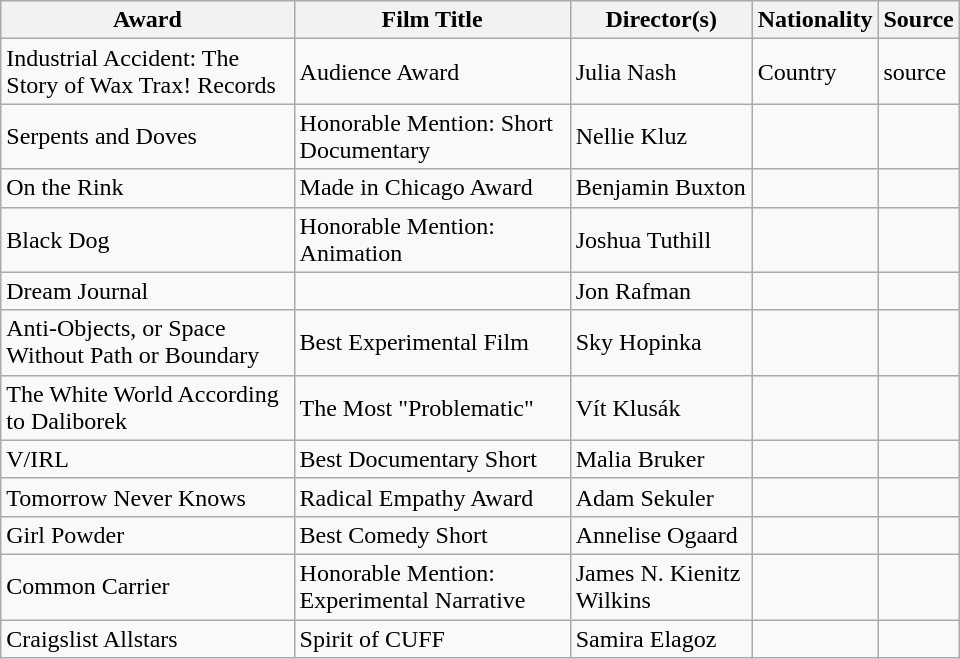<table class="wikitable mw-collapsible mw-collapsed" style="max-width:40em;">
<tr>
<th><strong>Award</strong></th>
<th><strong>Film Title</strong></th>
<th><strong>Director(s)</strong></th>
<th><strong>Nationality</strong></th>
<th><strong>Source</strong></th>
</tr>
<tr>
<td>Industrial Accident: The Story of Wax Trax! Records</td>
<td>Audience Award</td>
<td>Julia Nash</td>
<td>Country</td>
<td>source</td>
</tr>
<tr>
<td>Serpents and Doves</td>
<td>Honorable Mention: Short Documentary</td>
<td>Nellie Kluz</td>
<td></td>
<td></td>
</tr>
<tr>
<td>On the Rink</td>
<td>Made in Chicago Award</td>
<td>Benjamin Buxton</td>
<td></td>
<td></td>
</tr>
<tr>
<td>Black Dog</td>
<td>Honorable Mention: Animation</td>
<td>Joshua Tuthill</td>
<td></td>
<td></td>
</tr>
<tr>
<td>Dream Journal</td>
<td></td>
<td>Jon Rafman</td>
<td></td>
<td></td>
</tr>
<tr>
<td>Anti-Objects, or Space Without Path or Boundary</td>
<td>Best Experimental Film</td>
<td>Sky Hopinka</td>
<td></td>
<td></td>
</tr>
<tr>
<td>The White World According to Daliborek</td>
<td>The Most "Problematic"</td>
<td>Vít Klusák</td>
<td></td>
<td></td>
</tr>
<tr>
<td>V/IRL</td>
<td>Best Documentary Short</td>
<td>Malia Bruker</td>
<td></td>
<td></td>
</tr>
<tr>
<td>Tomorrow Never Knows</td>
<td>Radical Empathy Award</td>
<td>Adam Sekuler</td>
<td></td>
<td></td>
</tr>
<tr>
<td>Girl Powder</td>
<td>Best Comedy Short</td>
<td>Annelise Ogaard</td>
<td></td>
<td></td>
</tr>
<tr>
<td>Common Carrier</td>
<td>Honorable Mention: Experimental Narrative</td>
<td>James N. Kienitz Wilkins</td>
<td></td>
<td></td>
</tr>
<tr>
<td>Craigslist Allstars</td>
<td>Spirit of CUFF</td>
<td>Samira Elagoz</td>
<td></td>
<td></td>
</tr>
</table>
